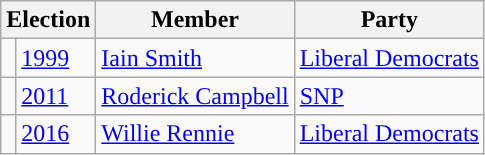<table class="wikitable">
<tr>
<th colspan="2">Election</th>
<th>Member</th>
<th>Party</th>
</tr>
<tr>
<td style="background-color: "></td>
<td><a href='#'>1999</a></td>
<td><a href='#'>Iain Smith</a></td>
<td><a href='#'>Liberal Democrats</a></td>
</tr>
<tr>
<td style="background-color: "></td>
<td><a href='#'>2011</a></td>
<td><a href='#'>Roderick Campbell</a></td>
<td><a href='#'>SNP</a></td>
</tr>
<tr>
<td style="background-color: "></td>
<td><a href='#'>2016</a></td>
<td><a href='#'>Willie Rennie</a></td>
<td><a href='#'>Liberal Democrats</a></td>
</tr>
</table>
